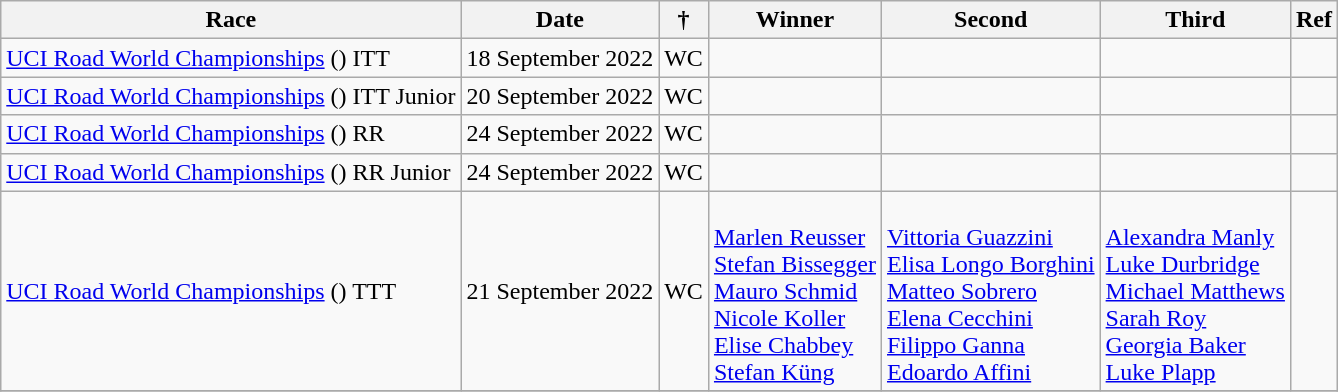<table class="wikitable sortable">
<tr>
<th>Race</th>
<th>Date</th>
<th> †</th>
<th>Winner</th>
<th>Second</th>
<th>Third</th>
<th>Ref</th>
</tr>
<tr>
<td> <a href='#'>UCI Road World Championships</a> () ITT</td>
<td>18 September 2022</td>
<td>WC</td>
<td></td>
<td></td>
<td></td>
<td align=center></td>
</tr>
<tr>
<td> <a href='#'>UCI Road World Championships</a> () ITT Junior</td>
<td>20 September 2022</td>
<td>WC</td>
<td></td>
<td></td>
<td></td>
<td align=center></td>
</tr>
<tr>
<td> <a href='#'>UCI Road World Championships</a> () RR</td>
<td>24 September 2022</td>
<td>WC</td>
<td></td>
<td></td>
<td></td>
<td align=center></td>
</tr>
<tr>
<td> <a href='#'>UCI Road World Championships</a> () RR Junior</td>
<td>24 September 2022</td>
<td>WC</td>
<td></td>
<td></td>
<td></td>
<td align=center></td>
</tr>
<tr>
<td> <a href='#'>UCI Road World Championships</a> () TTT</td>
<td>21 September 2022</td>
<td>WC</td>
<td><br><a href='#'>Marlen Reusser</a><br><a href='#'>Stefan Bissegger</a><br><a href='#'>Mauro Schmid</a><br><a href='#'>Nicole Koller</a><br><a href='#'>Elise Chabbey</a><br><a href='#'>Stefan Küng</a></td>
<td><br><a href='#'>Vittoria Guazzini</a><br><a href='#'>Elisa Longo Borghini</a><br><a href='#'>Matteo Sobrero</a><br><a href='#'>Elena Cecchini</a><br><a href='#'>Filippo Ganna</a><br><a href='#'>Edoardo Affini</a></td>
<td><br><a href='#'>Alexandra Manly</a><br><a href='#'>Luke Durbridge</a><br><a href='#'>Michael Matthews</a><br><a href='#'>Sarah Roy</a><br><a href='#'>Georgia Baker</a><br><a href='#'>Luke Plapp</a></td>
<td align=center></td>
</tr>
<tr>
</tr>
</table>
